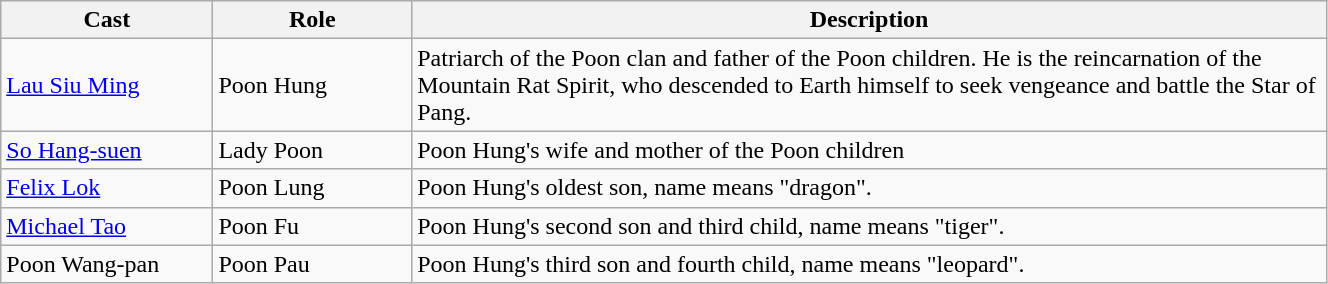<table class="wikitable" width="70%">
<tr>
<th style="width:16%">Cast</th>
<th style="width:15%">Role</th>
<th style="width:69%">Description</th>
</tr>
<tr>
<td><a href='#'>Lau Siu Ming</a></td>
<td>Poon Hung</td>
<td>Patriarch of the Poon clan and father of the Poon children. He is the reincarnation of the Mountain Rat Spirit, who descended to Earth himself to seek vengeance and battle the Star of Pang.</td>
</tr>
<tr>
<td><a href='#'>So Hang-suen</a></td>
<td>Lady Poon</td>
<td>Poon Hung's wife and mother of the Poon children</td>
</tr>
<tr>
<td><a href='#'>Felix Lok</a></td>
<td>Poon Lung</td>
<td>Poon Hung's oldest son, name means "dragon".</td>
</tr>
<tr>
<td><a href='#'>Michael Tao</a></td>
<td>Poon Fu</td>
<td>Poon Hung's second son and third child, name means "tiger".</td>
</tr>
<tr>
<td>Poon Wang-pan</td>
<td>Poon Pau</td>
<td>Poon Hung's third son and fourth child, name means "leopard".</td>
</tr>
</table>
